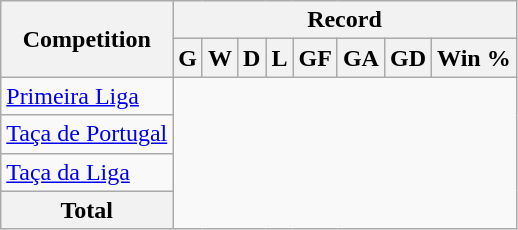<table class="wikitable" style="text-align: center">
<tr>
<th rowspan="2">Competition</th>
<th colspan="9">Record</th>
</tr>
<tr>
<th>G</th>
<th>W</th>
<th>D</th>
<th>L</th>
<th>GF</th>
<th>GA</th>
<th>GD</th>
<th>Win %</th>
</tr>
<tr>
<td style="text-align: left"><a href='#'>Primeira Liga</a><br></td>
</tr>
<tr>
<td style="text-align: left"><a href='#'>Taça de Portugal</a><br></td>
</tr>
<tr>
<td style="text-align: left"><a href='#'>Taça da Liga</a><br></td>
</tr>
<tr>
<th>Total<br></th>
</tr>
</table>
